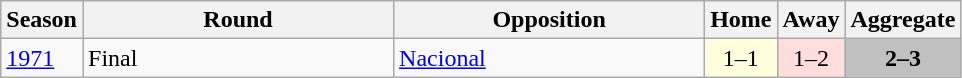<table class="wikitable">
<tr>
<th>Season</th>
<th width=200>Round</th>
<th width=200>Opposition</th>
<th>Home</th>
<th>Away</th>
<th>Aggregate</th>
</tr>
<tr>
<td><a href='#'>1971</a></td>
<td>Final</td>
<td> <a href='#'>Nacional</a></td>
<td style="text-align:center; background:#ffd;">1–1</td>
<td style="text-align:center; background:#fdd;">1–2</td>
<td bgcolor=Silver style="text-align:center;"><strong>2–3</strong></td>
</tr>
</table>
